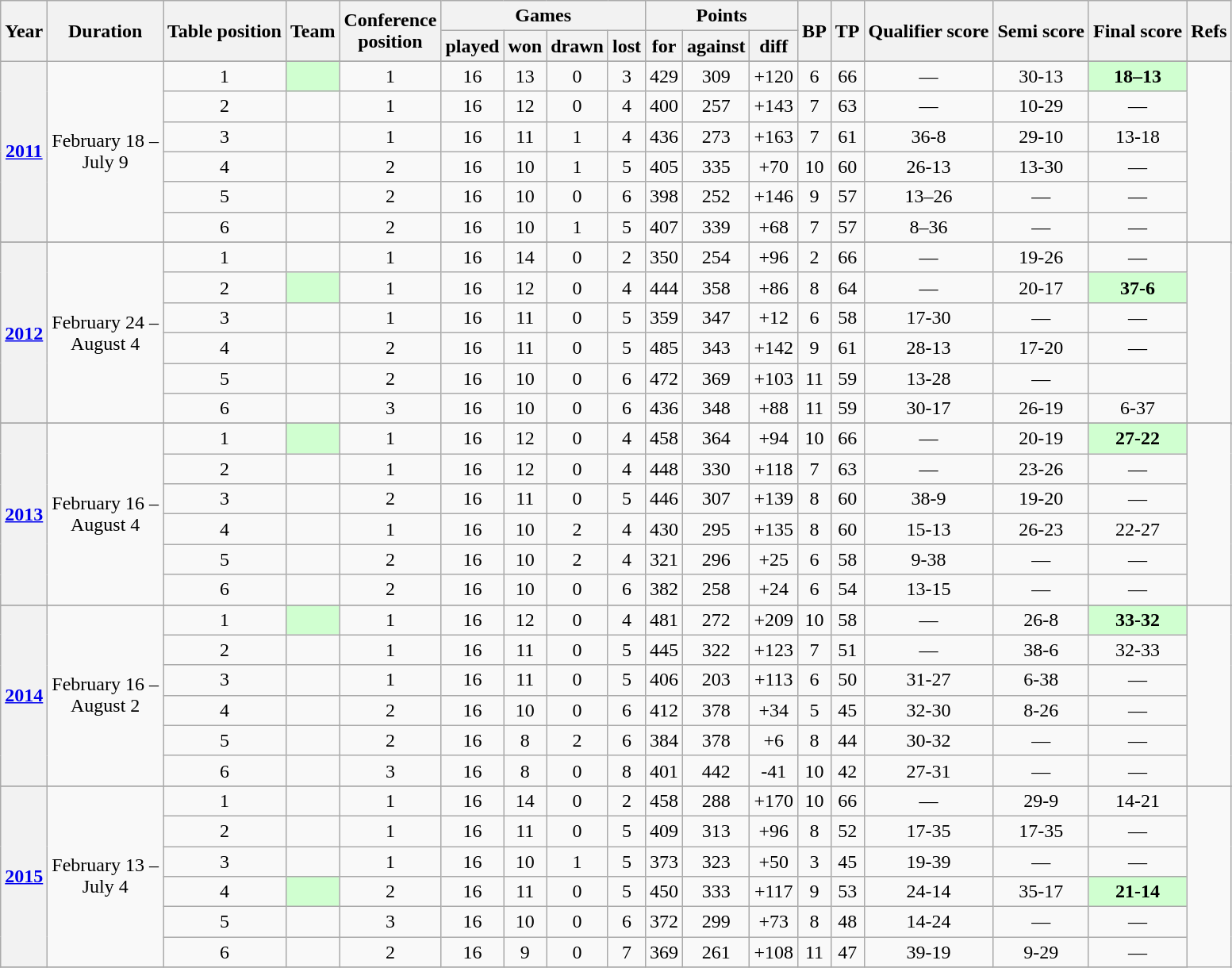<table class="wikitable" style="text-align:center">
<tr>
<th rowspan=2>Year</th>
<th rowspan=2>Duration</th>
<th rowspan=2>Table position</th>
<th rowspan=2>Team</th>
<th rowspan=2>Conference<br>position</th>
<th colspan=4>Games</th>
<th colspan=3>Points</th>
<th rowspan=2>BP</th>
<th rowspan=2>TP</th>
<th rowspan=2>Qualifier score</th>
<th rowspan=2>Semi score</th>
<th rowspan=2>Final score</th>
<th rowspan=2>Refs</th>
</tr>
<tr>
<th>played</th>
<th>won</th>
<th>drawn</th>
<th>lost</th>
<th>for</th>
<th>against</th>
<th>diff</th>
</tr>
<tr>
<th rowspan=7><a href='#'>2011</a></th>
<td rowspan=7>February 18 –<br>July 9</td>
</tr>
<tr>
<td>1</td>
<td bgcolor="#d0ffd0" align=left><strong> </strong></td>
<td>1</td>
<td>16</td>
<td>13</td>
<td>0</td>
<td>3</td>
<td>429</td>
<td>309</td>
<td>+120</td>
<td>6</td>
<td>66</td>
<td>—</td>
<td>30-13</td>
<td bgcolor="#d0ffd0"><strong>18–13</strong></td>
<td rowspan=7></td>
</tr>
<tr>
<td>2</td>
<td align=left></td>
<td>1</td>
<td>16</td>
<td>12</td>
<td>0</td>
<td>4</td>
<td>400</td>
<td>257</td>
<td>+143</td>
<td>7</td>
<td>63</td>
<td>—</td>
<td>10-29</td>
<td>—</td>
</tr>
<tr>
<td>3</td>
<td align=left></td>
<td>1</td>
<td>16</td>
<td>11</td>
<td>1</td>
<td>4</td>
<td>436</td>
<td>273</td>
<td>+163</td>
<td>7</td>
<td>61</td>
<td>36-8</td>
<td>29-10</td>
<td>13-18</td>
</tr>
<tr>
<td>4</td>
<td align=left></td>
<td>2</td>
<td>16</td>
<td>10</td>
<td>1</td>
<td>5</td>
<td>405</td>
<td>335</td>
<td>+70</td>
<td>10</td>
<td>60</td>
<td>26-13</td>
<td>13-30</td>
<td>—</td>
</tr>
<tr>
<td>5</td>
<td align=left></td>
<td>2</td>
<td>16</td>
<td>10</td>
<td>0</td>
<td>6</td>
<td>398</td>
<td>252</td>
<td>+146</td>
<td>9</td>
<td>57</td>
<td>13–26</td>
<td>—</td>
<td>—</td>
</tr>
<tr>
<td>6</td>
<td align=left></td>
<td>2</td>
<td>16</td>
<td>10</td>
<td>1</td>
<td>5</td>
<td>407</td>
<td>339</td>
<td>+68</td>
<td>7</td>
<td>57</td>
<td>8–36</td>
<td>—</td>
<td>—</td>
</tr>
<tr>
</tr>
<tr>
<th rowspan=7><a href='#'>2012</a></th>
<td rowspan=7>February 24 –<br>August 4</td>
</tr>
<tr>
<td>1</td>
<td align=left></td>
<td>1</td>
<td>16</td>
<td>14</td>
<td>0</td>
<td>2</td>
<td>350</td>
<td>254</td>
<td>+96</td>
<td>2</td>
<td>66</td>
<td>—</td>
<td>19-26</td>
<td>—</td>
<td rowspan=7></td>
</tr>
<tr>
<td>2</td>
<td bgcolor="#d0ffd0" align=left><strong> </strong></td>
<td>1</td>
<td>16</td>
<td>12</td>
<td>0</td>
<td>4</td>
<td>444</td>
<td>358</td>
<td>+86</td>
<td>8</td>
<td>64</td>
<td>—</td>
<td>20-17</td>
<td bgcolor="#d0ffd0"><strong>37-6</strong></td>
</tr>
<tr>
<td>3</td>
<td align=left></td>
<td>1</td>
<td>16</td>
<td>11</td>
<td>0</td>
<td>5</td>
<td>359</td>
<td>347</td>
<td>+12</td>
<td>6</td>
<td>58</td>
<td>17-30</td>
<td>—</td>
<td>—</td>
</tr>
<tr>
<td>4</td>
<td align=left></td>
<td>2</td>
<td>16</td>
<td>11</td>
<td>0</td>
<td>5</td>
<td>485</td>
<td>343</td>
<td>+142</td>
<td>9</td>
<td>61</td>
<td>28-13</td>
<td>17-20</td>
<td>—</td>
</tr>
<tr>
<td>5</td>
<td align=left></td>
<td>2</td>
<td>16</td>
<td>10</td>
<td>0</td>
<td>6</td>
<td>472</td>
<td>369</td>
<td>+103</td>
<td>11</td>
<td>59</td>
<td>13-28</td>
<td —>—</td>
</tr>
<tr>
<td>6</td>
<td align=left></td>
<td>3</td>
<td>16</td>
<td>10</td>
<td>0</td>
<td>6</td>
<td>436</td>
<td>348</td>
<td>+88</td>
<td>11</td>
<td>59</td>
<td>30-17</td>
<td>26-19</td>
<td>6-37</td>
</tr>
<tr>
</tr>
<tr>
<th rowspan=7><a href='#'>2013</a></th>
<td rowspan="7">February 16 –<br>August 4</td>
</tr>
<tr>
<td>1</td>
<td bgcolor="#d0ffd0" align="left"><strong> </strong></td>
<td>1</td>
<td>16</td>
<td>12</td>
<td>0</td>
<td>4</td>
<td>458</td>
<td>364</td>
<td>+94</td>
<td>10</td>
<td>66</td>
<td>—</td>
<td>20-19</td>
<td bgcolor="#d0ffd0"><strong>27-22</strong></td>
<td rowspan=7></td>
</tr>
<tr>
<td>2</td>
<td align=left></td>
<td>1</td>
<td>16</td>
<td>12</td>
<td>0</td>
<td>4</td>
<td>448</td>
<td>330</td>
<td>+118</td>
<td>7</td>
<td>63</td>
<td>—</td>
<td>23-26</td>
<td>—</td>
</tr>
<tr>
<td>3</td>
<td align=left></td>
<td>2</td>
<td>16</td>
<td>11</td>
<td>0</td>
<td>5</td>
<td>446</td>
<td>307</td>
<td>+139</td>
<td>8</td>
<td>60</td>
<td>38-9</td>
<td>19-20</td>
<td>—</td>
</tr>
<tr>
<td>4</td>
<td align=left></td>
<td>1</td>
<td>16</td>
<td>10</td>
<td>2</td>
<td>4</td>
<td>430</td>
<td>295</td>
<td>+135</td>
<td>8</td>
<td>60</td>
<td>15-13</td>
<td>26-23</td>
<td>22-27</td>
</tr>
<tr>
<td>5</td>
<td align=left></td>
<td>2</td>
<td>16</td>
<td>10</td>
<td>2</td>
<td>4</td>
<td>321</td>
<td>296</td>
<td>+25</td>
<td>6</td>
<td>58</td>
<td>9-38</td>
<td>—</td>
<td>—</td>
</tr>
<tr>
<td>6</td>
<td align=left></td>
<td>2</td>
<td>16</td>
<td>10</td>
<td>0</td>
<td>6</td>
<td>382</td>
<td>258</td>
<td>+24</td>
<td>6</td>
<td>54</td>
<td>13-15</td>
<td>—</td>
<td>—</td>
</tr>
<tr>
</tr>
<tr>
<th rowspan=7><a href='#'>2014</a></th>
<td rowspan="7">February 16 –<br>August 2</td>
</tr>
<tr>
<td>1</td>
<td bgcolor="#d0ffd0" align="left"><strong> </strong></td>
<td>1</td>
<td>16</td>
<td>12</td>
<td>0</td>
<td>4</td>
<td>481</td>
<td>272</td>
<td>+209</td>
<td>10</td>
<td>58</td>
<td>—</td>
<td>26-8</td>
<td bgcolor="#d0ffd0"><strong>33-32</strong></td>
<td rowspan=7></td>
</tr>
<tr>
<td>2</td>
<td align=left></td>
<td>1</td>
<td>16</td>
<td>11</td>
<td>0</td>
<td>5</td>
<td>445</td>
<td>322</td>
<td>+123</td>
<td>7</td>
<td>51</td>
<td>—</td>
<td>38-6</td>
<td>32-33</td>
</tr>
<tr>
<td>3</td>
<td align=left></td>
<td>1</td>
<td>16</td>
<td>11</td>
<td>0</td>
<td>5</td>
<td>406</td>
<td>203</td>
<td>+113</td>
<td>6</td>
<td>50</td>
<td>31-27</td>
<td>6-38</td>
<td>—</td>
</tr>
<tr>
<td>4</td>
<td align=left></td>
<td>2</td>
<td>16</td>
<td>10</td>
<td>0</td>
<td>6</td>
<td>412</td>
<td>378</td>
<td>+34</td>
<td>5</td>
<td>45</td>
<td>32-30</td>
<td>8-26</td>
<td>—</td>
</tr>
<tr>
<td>5</td>
<td align=left></td>
<td>2</td>
<td>16</td>
<td>8</td>
<td>2</td>
<td>6</td>
<td>384</td>
<td>378</td>
<td>+6</td>
<td>8</td>
<td>44</td>
<td>30-32</td>
<td>—</td>
<td>—</td>
</tr>
<tr>
<td>6</td>
<td align=left></td>
<td>3</td>
<td>16</td>
<td>8</td>
<td>0</td>
<td>8</td>
<td>401</td>
<td>442</td>
<td>-41</td>
<td>10</td>
<td>42</td>
<td>27-31</td>
<td>—</td>
<td>—</td>
</tr>
<tr>
</tr>
<tr>
<th rowspan=7><a href='#'>2015</a></th>
<td rowspan="7">February 13 –<br> July 4</td>
</tr>
<tr>
<td>1</td>
<td align="left"></td>
<td>1</td>
<td>16</td>
<td>14</td>
<td>0</td>
<td>2</td>
<td>458</td>
<td>288</td>
<td>+170</td>
<td>10</td>
<td>66</td>
<td>—</td>
<td>29-9</td>
<td>14-21</td>
<td rowspan=7></td>
</tr>
<tr>
<td>2</td>
<td align=left></td>
<td>1</td>
<td>16</td>
<td>11</td>
<td>0</td>
<td>5</td>
<td>409</td>
<td>313</td>
<td>+96</td>
<td>8</td>
<td>52</td>
<td>17-35</td>
<td>17-35</td>
<td>—</td>
</tr>
<tr>
<td>3</td>
<td align=left></td>
<td>1</td>
<td>16</td>
<td>10</td>
<td>1</td>
<td>5</td>
<td>373</td>
<td>323</td>
<td>+50</td>
<td>3</td>
<td>45</td>
<td>19-39</td>
<td>—</td>
<td>—</td>
</tr>
<tr>
<td>4</td>
<td bgcolor="#d0ffd0" align="left"><strong> </strong></td>
<td>2</td>
<td>16</td>
<td>11</td>
<td>0</td>
<td>5</td>
<td>450</td>
<td>333</td>
<td>+117</td>
<td>9</td>
<td>53</td>
<td>24-14</td>
<td>35-17</td>
<td bgcolor="#d0ffd0"><strong>21-14</strong></td>
</tr>
<tr>
<td>5</td>
<td align=left></td>
<td>3</td>
<td>16</td>
<td>10</td>
<td>0</td>
<td>6</td>
<td>372</td>
<td>299</td>
<td>+73</td>
<td>8</td>
<td>48</td>
<td>14-24</td>
<td>—</td>
<td>—</td>
</tr>
<tr>
<td>6</td>
<td align=left></td>
<td>2</td>
<td>16</td>
<td>9</td>
<td>0</td>
<td>7</td>
<td>369</td>
<td>261</td>
<td>+108</td>
<td>11</td>
<td>47</td>
<td>39-19</td>
<td>9-29</td>
<td>—</td>
</tr>
<tr>
</tr>
</table>
